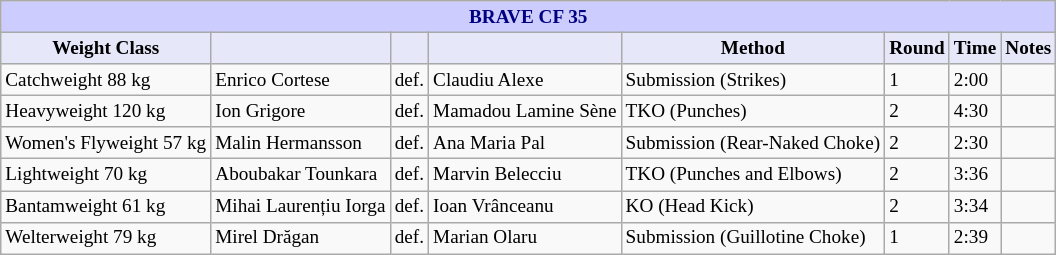<table class="wikitable" style="font-size: 80%;">
<tr>
<th colspan="8" style="background-color: #ccf; color: #000080; text-align: center;"><strong>BRAVE CF 35</strong></th>
</tr>
<tr>
<th colspan="1" style="background-color: #E6E8FA; color: #000000; text-align: center;">Weight Class</th>
<th colspan="1" style="background-color: #E6E8FA; color: #000000; text-align: center;"></th>
<th colspan="1" style="background-color: #E6E8FA; color: #000000; text-align: center;"></th>
<th colspan="1" style="background-color: #E6E8FA; color: #000000; text-align: center;"></th>
<th colspan="1" style="background-color: #E6E8FA; color: #000000; text-align: center;">Method</th>
<th colspan="1" style="background-color: #E6E8FA; color: #000000; text-align: center;">Round</th>
<th colspan="1" style="background-color: #E6E8FA; color: #000000; text-align: center;">Time</th>
<th colspan="1" style="background-color: #E6E8FA; color: #000000; text-align: center;">Notes</th>
</tr>
<tr>
<td>Catchweight 88 kg</td>
<td> Enrico Cortese</td>
<td>def.</td>
<td> Claudiu Alexe</td>
<td>Submission (Strikes)</td>
<td>1</td>
<td>2:00</td>
<td></td>
</tr>
<tr>
<td>Heavyweight 120 kg</td>
<td> Ion Grigore</td>
<td>def.</td>
<td> Mamadou Lamine Sène</td>
<td>TKO (Punches)</td>
<td>2</td>
<td>4:30</td>
<td></td>
</tr>
<tr>
<td>Women's Flyweight 57 kg</td>
<td> Malin Hermansson</td>
<td>def.</td>
<td> Ana Maria Pal</td>
<td>Submission (Rear-Naked Choke)</td>
<td>2</td>
<td>2:30</td>
<td></td>
</tr>
<tr>
<td>Lightweight 70 kg</td>
<td> Aboubakar Tounkara</td>
<td>def.</td>
<td> Marvin Belecciu</td>
<td>TKO (Punches and Elbows)</td>
<td>2</td>
<td>3:36</td>
<td></td>
</tr>
<tr>
<td>Bantamweight 61 kg</td>
<td> Mihai Laurențiu Iorga</td>
<td>def.</td>
<td> Ioan Vrânceanu</td>
<td>KO (Head Kick)</td>
<td>2</td>
<td>3:34</td>
<td></td>
</tr>
<tr>
<td>Welterweight 79 kg</td>
<td> Mirel Drăgan</td>
<td>def.</td>
<td> Marian Olaru</td>
<td>Submission (Guillotine Choke)</td>
<td>1</td>
<td>2:39</td>
<td></td>
</tr>
</table>
